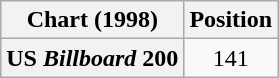<table class="wikitable plainrowheaders">
<tr>
<th>Chart (1998)</th>
<th>Position</th>
</tr>
<tr>
<th scope="row">US <em>Billboard</em> 200</th>
<td align="center">141</td>
</tr>
</table>
